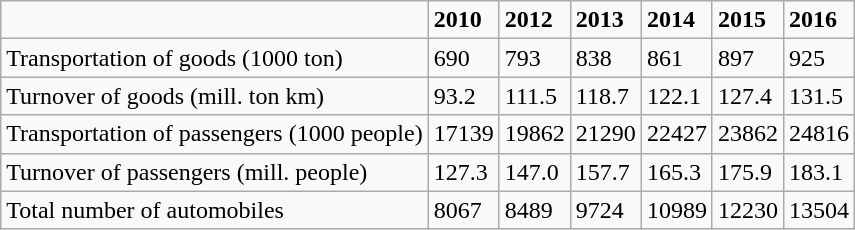<table class="wikitable">
<tr>
<td></td>
<td><strong>2010</strong></td>
<td><strong>2012</strong></td>
<td><strong>2013</strong></td>
<td><strong>2014</strong></td>
<td><strong>2015</strong></td>
<td><strong>2016</strong></td>
</tr>
<tr>
<td>Transportation of goods (1000 ton)</td>
<td>690</td>
<td>793</td>
<td>838</td>
<td>861</td>
<td>897</td>
<td>925</td>
</tr>
<tr>
<td>Turnover of goods (mill. ton km)</td>
<td>93.2</td>
<td>111.5</td>
<td>118.7</td>
<td>122.1</td>
<td>127.4</td>
<td>131.5</td>
</tr>
<tr>
<td>Transportation of passengers (1000 people)</td>
<td>17139</td>
<td>19862</td>
<td>21290</td>
<td>22427</td>
<td>23862</td>
<td>24816</td>
</tr>
<tr>
<td>Turnover of passengers (mill. people)</td>
<td>127.3</td>
<td>147.0</td>
<td>157.7</td>
<td>165.3</td>
<td>175.9</td>
<td>183.1</td>
</tr>
<tr>
<td>Total number of automobiles</td>
<td>8067</td>
<td>8489</td>
<td>9724</td>
<td>10989</td>
<td>12230</td>
<td>13504</td>
</tr>
</table>
